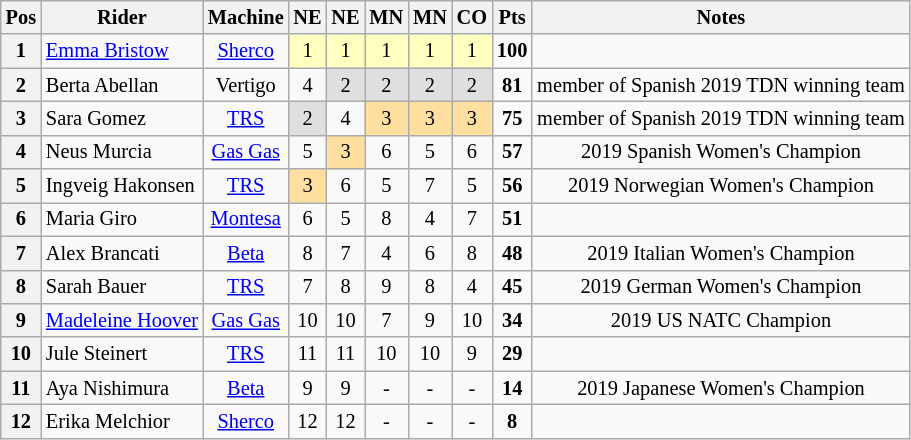<table class="wikitable" style="font-size: 85%; text-align:center">
<tr valign="top">
<th valign="middle">Pos</th>
<th valign="middle">Rider</th>
<th valign="middle">Machine</th>
<th>NE<br></th>
<th>NE<br></th>
<th>MN<br></th>
<th>MN<br></th>
<th>CO<br></th>
<th valign="middle">Pts</th>
<th>Notes</th>
</tr>
<tr>
<th>1</th>
<td align="left"> <a href='#'>Emma Bristow</a></td>
<td><a href='#'>Sherco</a></td>
<td style="background:#ffffbf;">1</td>
<td style="background:#ffffbf;">1</td>
<td style="background:#ffffbf;">1</td>
<td style="background:#ffffbf;">1</td>
<td style="background:#ffffbf;">1</td>
<td><strong>100</strong></td>
<td></td>
</tr>
<tr>
<th>2</th>
<td align="left"> Berta Abellan</td>
<td>Vertigo</td>
<td>4</td>
<td style="background:#dfdfdf;">2</td>
<td style="background:#dfdfdf;">2</td>
<td style="background:#dfdfdf;">2</td>
<td style="background:#dfdfdf;">2</td>
<td><strong>81</strong></td>
<td>member of Spanish 2019 TDN winning team</td>
</tr>
<tr>
<th>3</th>
<td align="left"> Sara Gomez</td>
<td><a href='#'>TRS</a></td>
<td style="background:#dfdfdf;">2</td>
<td>4</td>
<td style="background:#ffdf9f;">3</td>
<td style="background:#ffdf9f;">3</td>
<td style="background:#ffdf9f;">3</td>
<td><strong>75</strong></td>
<td>member of Spanish 2019 TDN winning team</td>
</tr>
<tr>
<th>4</th>
<td align="left"> Neus Murcia</td>
<td><a href='#'>Gas Gas</a></td>
<td>5</td>
<td style="background:#ffdf9f;">3</td>
<td>6</td>
<td>5</td>
<td>6</td>
<td><strong>57</strong></td>
<td>2019 Spanish Women's Champion</td>
</tr>
<tr>
<th>5</th>
<td align="left"> Ingveig Hakonsen</td>
<td><a href='#'>TRS</a></td>
<td style="background:#ffdf9f;">3</td>
<td>6</td>
<td>5</td>
<td>7</td>
<td>5</td>
<td><strong>56</strong></td>
<td>2019 Norwegian Women's Champion</td>
</tr>
<tr>
<th>6</th>
<td align="left"> Maria Giro</td>
<td><a href='#'>Montesa</a></td>
<td>6</td>
<td>5</td>
<td>8</td>
<td>4</td>
<td>7</td>
<td><strong>51</strong></td>
<td></td>
</tr>
<tr>
<th>7</th>
<td align="left"> Alex Brancati</td>
<td><a href='#'>Beta</a></td>
<td>8</td>
<td>7</td>
<td>4</td>
<td>6</td>
<td>8</td>
<td><strong>48</strong></td>
<td>2019 Italian Women's Champion</td>
</tr>
<tr>
<th>8</th>
<td align="left"> Sarah Bauer</td>
<td><a href='#'>TRS</a></td>
<td>7</td>
<td>8</td>
<td>9</td>
<td>8</td>
<td>4</td>
<td><strong>45</strong></td>
<td>2019 German Women's Champion</td>
</tr>
<tr>
<th>9</th>
<td align="left"> <a href='#'>Madeleine Hoover</a></td>
<td><a href='#'>Gas Gas</a></td>
<td>10</td>
<td>10</td>
<td>7</td>
<td>9</td>
<td>10</td>
<td><strong>34</strong></td>
<td>2019 US NATC Champion</td>
</tr>
<tr>
<th>10</th>
<td align="left"> Jule Steinert</td>
<td><a href='#'>TRS</a></td>
<td>11</td>
<td>11</td>
<td>10</td>
<td>10</td>
<td>9</td>
<td><strong>29</strong></td>
<td></td>
</tr>
<tr>
<th>11</th>
<td align="left"> Aya Nishimura</td>
<td><a href='#'>Beta</a></td>
<td>9</td>
<td>9</td>
<td>-</td>
<td>-</td>
<td>-</td>
<td><strong>14</strong></td>
<td>2019 Japanese Women's Champion</td>
</tr>
<tr>
<th>12</th>
<td align="left"> Erika Melchior</td>
<td><a href='#'>Sherco</a></td>
<td>12</td>
<td>12</td>
<td>-</td>
<td>-</td>
<td>-</td>
<td><strong>8</strong></td>
<td></td>
</tr>
</table>
